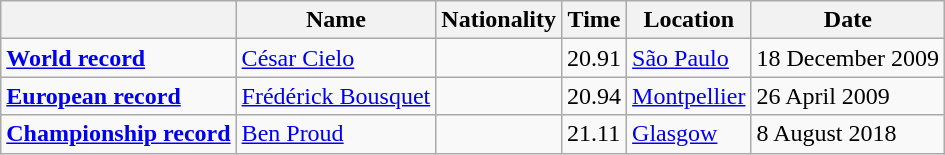<table class=wikitable>
<tr>
<th></th>
<th>Name</th>
<th>Nationality</th>
<th>Time</th>
<th>Location</th>
<th>Date</th>
</tr>
<tr>
<td><strong><a href='#'>World record</a></strong></td>
<td><a href='#'>César Cielo</a></td>
<td></td>
<td>20.91</td>
<td><a href='#'>São Paulo</a></td>
<td>18 December 2009</td>
</tr>
<tr>
<td><strong><a href='#'>European record</a></strong></td>
<td><a href='#'>Frédérick Bousquet</a></td>
<td></td>
<td>20.94</td>
<td><a href='#'>Montpellier</a></td>
<td>26 April 2009</td>
</tr>
<tr>
<td><strong><a href='#'>Championship record</a></strong></td>
<td><a href='#'>Ben Proud</a></td>
<td></td>
<td>21.11</td>
<td><a href='#'>Glasgow</a></td>
<td>8 August 2018</td>
</tr>
</table>
